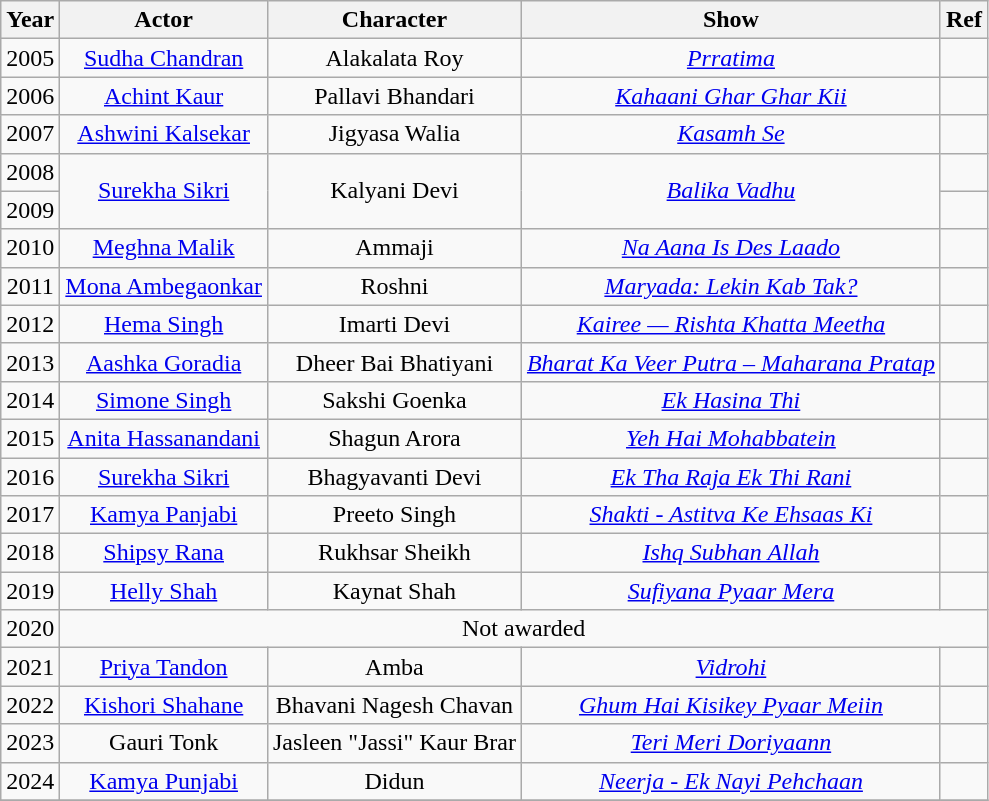<table class="wikitable sortable" style="text-align:center;">
<tr>
<th>Year</th>
<th>Actor</th>
<th>Character</th>
<th>Show</th>
<th>Ref</th>
</tr>
<tr>
<td>2005</td>
<td><a href='#'>Sudha Chandran</a></td>
<td>Alakalata Roy</td>
<td><em><a href='#'>Prratima</a></em></td>
<td></td>
</tr>
<tr>
<td>2006</td>
<td><a href='#'>Achint Kaur</a></td>
<td>Pallavi Bhandari</td>
<td><em><a href='#'>Kahaani Ghar Ghar Kii</a></em></td>
<td></td>
</tr>
<tr>
<td>2007</td>
<td><a href='#'>Ashwini Kalsekar</a></td>
<td>Jigyasa Walia</td>
<td><em><a href='#'>Kasamh Se</a></em></td>
<td></td>
</tr>
<tr>
<td>2008</td>
<td rowspan=2><a href='#'>Surekha Sikri</a></td>
<td rowspan=2>Kalyani Devi</td>
<td rowspan=2><em><a href='#'>Balika Vadhu</a></em></td>
<td></td>
</tr>
<tr>
<td>2009</td>
<td></td>
</tr>
<tr>
<td>2010</td>
<td><a href='#'>Meghna Malik</a></td>
<td>Ammaji</td>
<td><em><a href='#'>Na Aana Is Des Laado</a></em></td>
<td></td>
</tr>
<tr>
<td>2011</td>
<td><a href='#'>Mona Ambegaonkar</a></td>
<td>Roshni</td>
<td><em><a href='#'>Maryada: Lekin Kab Tak?</a></em></td>
<td></td>
</tr>
<tr>
<td>2012</td>
<td><a href='#'>Hema Singh</a></td>
<td>Imarti Devi</td>
<td><em><a href='#'>Kairee — Rishta Khatta Meetha</a></em></td>
<td></td>
</tr>
<tr>
<td>2013</td>
<td><a href='#'>Aashka Goradia</a></td>
<td>Dheer Bai Bhatiyani</td>
<td><em><a href='#'>Bharat Ka Veer Putra – Maharana Pratap</a></em></td>
<td></td>
</tr>
<tr>
<td>2014</td>
<td><a href='#'>Simone Singh</a></td>
<td>Sakshi Goenka</td>
<td><em><a href='#'>Ek Hasina Thi</a></em></td>
<td></td>
</tr>
<tr>
<td>2015</td>
<td><a href='#'>Anita Hassanandani</a></td>
<td>Shagun Arora</td>
<td><em><a href='#'>Yeh Hai Mohabbatein</a></em></td>
<td></td>
</tr>
<tr>
<td>2016</td>
<td><a href='#'>Surekha Sikri</a></td>
<td>Bhagyavanti Devi</td>
<td><em><a href='#'>Ek Tha Raja Ek Thi Rani</a></em></td>
<td></td>
</tr>
<tr>
<td>2017</td>
<td><a href='#'>Kamya Panjabi</a></td>
<td>Preeto Singh</td>
<td><em><a href='#'>Shakti - Astitva Ke Ehsaas Ki</a></em></td>
<td></td>
</tr>
<tr>
<td>2018</td>
<td><a href='#'>Shipsy Rana</a></td>
<td>Rukhsar Sheikh</td>
<td><em><a href='#'>Ishq Subhan Allah</a></em></td>
<td></td>
</tr>
<tr>
<td>2019</td>
<td><a href='#'>Helly Shah</a></td>
<td>Kaynat Shah</td>
<td><em><a href='#'>Sufiyana Pyaar Mera</a></em></td>
<td></td>
</tr>
<tr>
<td>2020</td>
<td colspan=4>Not awarded</td>
</tr>
<tr>
<td>2021</td>
<td><a href='#'>Priya Tandon</a></td>
<td>Amba</td>
<td><em><a href='#'>Vidrohi</a></em></td>
<td></td>
</tr>
<tr>
<td>2022</td>
<td><a href='#'>Kishori Shahane</a></td>
<td>Bhavani Nagesh Chavan</td>
<td><em><a href='#'>Ghum Hai Kisikey Pyaar Meiin</a></em></td>
<td></td>
</tr>
<tr>
<td>2023</td>
<td>Gauri Tonk</td>
<td>Jasleen "Jassi" Kaur Brar</td>
<td><em><a href='#'>Teri Meri Doriyaann</a></em></td>
<td></td>
</tr>
<tr>
<td>2024</td>
<td><a href='#'>Kamya Punjabi</a></td>
<td>Didun</td>
<td><em><a href='#'>Neerja - Ek Nayi Pehchaan</a></em></td>
<td></td>
</tr>
<tr>
</tr>
</table>
